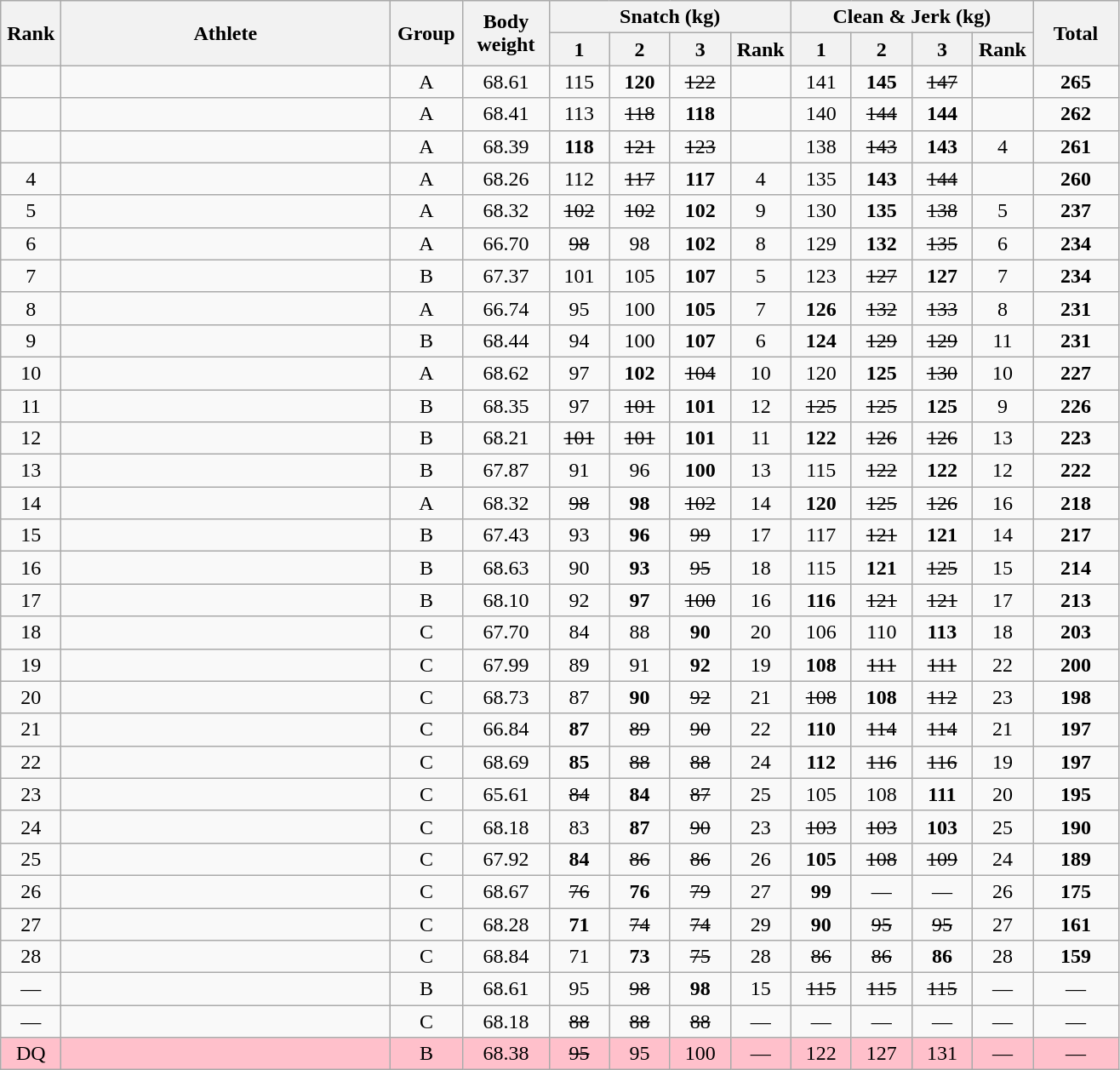<table class = "wikitable" style="text-align:center;">
<tr>
<th rowspan=2 width=40>Rank</th>
<th rowspan=2 width=250>Athlete</th>
<th rowspan=2 width=50>Group</th>
<th rowspan=2 width=60>Body weight</th>
<th colspan=4>Snatch (kg)</th>
<th colspan=4>Clean & Jerk (kg)</th>
<th rowspan=2 width=60>Total</th>
</tr>
<tr>
<th width=40>1</th>
<th width=40>2</th>
<th width=40>3</th>
<th width=40>Rank</th>
<th width=40>1</th>
<th width=40>2</th>
<th width=40>3</th>
<th width=40>Rank</th>
</tr>
<tr>
<td></td>
<td align=left></td>
<td>A</td>
<td>68.61</td>
<td>115</td>
<td><strong>120</strong></td>
<td><s>122</s></td>
<td></td>
<td>141</td>
<td><strong>145</strong></td>
<td><s>147</s></td>
<td></td>
<td><strong>265</strong></td>
</tr>
<tr>
<td></td>
<td align=left></td>
<td>A</td>
<td>68.41</td>
<td>113</td>
<td><s>118</s></td>
<td><strong>118</strong></td>
<td></td>
<td>140</td>
<td><s>144</s></td>
<td><strong>144</strong></td>
<td></td>
<td><strong>262</strong></td>
</tr>
<tr>
<td></td>
<td align=left></td>
<td>A</td>
<td>68.39</td>
<td><strong>118</strong></td>
<td><s>121</s></td>
<td><s>123</s></td>
<td></td>
<td>138</td>
<td><s>143</s></td>
<td><strong>143</strong></td>
<td>4</td>
<td><strong>261</strong></td>
</tr>
<tr>
<td>4</td>
<td align=left></td>
<td>A</td>
<td>68.26</td>
<td>112</td>
<td><s>117</s></td>
<td><strong>117</strong></td>
<td>4</td>
<td>135</td>
<td><strong>143</strong></td>
<td><s>144</s></td>
<td></td>
<td><strong>260</strong></td>
</tr>
<tr>
<td>5</td>
<td align=left></td>
<td>A</td>
<td>68.32</td>
<td><s>102</s></td>
<td><s>102</s></td>
<td><strong>102</strong></td>
<td>9</td>
<td>130</td>
<td><strong>135</strong></td>
<td><s>138</s></td>
<td>5</td>
<td><strong>237</strong></td>
</tr>
<tr>
<td>6</td>
<td align=left></td>
<td>A</td>
<td>66.70</td>
<td><s>98</s></td>
<td>98</td>
<td><strong>102</strong></td>
<td>8</td>
<td>129</td>
<td><strong>132</strong></td>
<td><s>135</s></td>
<td>6</td>
<td><strong>234</strong></td>
</tr>
<tr>
<td>7</td>
<td align=left></td>
<td>B</td>
<td>67.37</td>
<td>101</td>
<td>105</td>
<td><strong>107</strong></td>
<td>5</td>
<td>123</td>
<td><s>127</s></td>
<td><strong>127</strong></td>
<td>7</td>
<td><strong>234</strong></td>
</tr>
<tr>
<td>8</td>
<td align=left></td>
<td>A</td>
<td>66.74</td>
<td>95</td>
<td>100</td>
<td><strong>105</strong></td>
<td>7</td>
<td><strong>126</strong></td>
<td><s>132</s></td>
<td><s>133</s></td>
<td>8</td>
<td><strong>231</strong></td>
</tr>
<tr>
<td>9</td>
<td align=left></td>
<td>B</td>
<td>68.44</td>
<td>94</td>
<td>100</td>
<td><strong>107</strong></td>
<td>6</td>
<td><strong>124</strong></td>
<td><s>129</s></td>
<td><s>129</s></td>
<td>11</td>
<td><strong>231</strong></td>
</tr>
<tr>
<td>10</td>
<td align=left></td>
<td>A</td>
<td>68.62</td>
<td>97</td>
<td><strong>102</strong></td>
<td><s>104</s></td>
<td>10</td>
<td>120</td>
<td><strong>125</strong></td>
<td><s>130</s></td>
<td>10</td>
<td><strong>227</strong></td>
</tr>
<tr>
<td>11</td>
<td align=left></td>
<td>B</td>
<td>68.35</td>
<td>97</td>
<td><s>101</s></td>
<td><strong>101</strong></td>
<td>12</td>
<td><s>125</s></td>
<td><s>125</s></td>
<td><strong>125</strong></td>
<td>9</td>
<td><strong>226</strong></td>
</tr>
<tr>
<td>12</td>
<td align=left></td>
<td>B</td>
<td>68.21</td>
<td><s>101</s></td>
<td><s>101</s></td>
<td><strong>101</strong></td>
<td>11</td>
<td><strong>122</strong></td>
<td><s>126</s></td>
<td><s>126</s></td>
<td>13</td>
<td><strong>223</strong></td>
</tr>
<tr>
<td>13</td>
<td align=left></td>
<td>B</td>
<td>67.87</td>
<td>91</td>
<td>96</td>
<td><strong>100</strong></td>
<td>13</td>
<td>115</td>
<td><s>122</s></td>
<td><strong>122</strong></td>
<td>12</td>
<td><strong>222</strong></td>
</tr>
<tr>
<td>14</td>
<td align=left></td>
<td>A</td>
<td>68.32</td>
<td><s>98</s></td>
<td><strong>98</strong></td>
<td><s>102</s></td>
<td>14</td>
<td><strong>120</strong></td>
<td><s>125</s></td>
<td><s>126</s></td>
<td>16</td>
<td><strong>218</strong></td>
</tr>
<tr>
<td>15</td>
<td align=left></td>
<td>B</td>
<td>67.43</td>
<td>93</td>
<td><strong>96</strong></td>
<td><s>99</s></td>
<td>17</td>
<td>117</td>
<td><s>121</s></td>
<td><strong>121</strong></td>
<td>14</td>
<td><strong>217</strong></td>
</tr>
<tr>
<td>16</td>
<td align=left></td>
<td>B</td>
<td>68.63</td>
<td>90</td>
<td><strong>93</strong></td>
<td><s>95</s></td>
<td>18</td>
<td>115</td>
<td><strong>121</strong></td>
<td><s>125</s></td>
<td>15</td>
<td><strong>214</strong></td>
</tr>
<tr>
<td>17</td>
<td align=left></td>
<td>B</td>
<td>68.10</td>
<td>92</td>
<td><strong>97</strong></td>
<td><s>100</s></td>
<td>16</td>
<td><strong>116</strong></td>
<td><s>121</s></td>
<td><s>121</s></td>
<td>17</td>
<td><strong>213</strong></td>
</tr>
<tr>
<td>18</td>
<td align=left></td>
<td>C</td>
<td>67.70</td>
<td>84</td>
<td>88</td>
<td><strong>90</strong></td>
<td>20</td>
<td>106</td>
<td>110</td>
<td><strong>113</strong></td>
<td>18</td>
<td><strong>203</strong></td>
</tr>
<tr>
<td>19</td>
<td align=left></td>
<td>C</td>
<td>67.99</td>
<td>89</td>
<td>91</td>
<td><strong>92</strong></td>
<td>19</td>
<td><strong>108</strong></td>
<td><s>111</s></td>
<td><s>111</s></td>
<td>22</td>
<td><strong>200</strong></td>
</tr>
<tr>
<td>20</td>
<td align=left></td>
<td>C</td>
<td>68.73</td>
<td>87</td>
<td><strong>90</strong></td>
<td><s>92</s></td>
<td>21</td>
<td><s>108</s></td>
<td><strong>108</strong></td>
<td><s>112</s></td>
<td>23</td>
<td><strong>198</strong></td>
</tr>
<tr>
<td>21</td>
<td align=left></td>
<td>C</td>
<td>66.84</td>
<td><strong>87</strong></td>
<td><s>89</s></td>
<td><s>90</s></td>
<td>22</td>
<td><strong>110</strong></td>
<td><s>114</s></td>
<td><s>114</s></td>
<td>21</td>
<td><strong>197</strong></td>
</tr>
<tr>
<td>22</td>
<td align=left></td>
<td>C</td>
<td>68.69</td>
<td><strong>85</strong></td>
<td><s>88</s></td>
<td><s>88</s></td>
<td>24</td>
<td><strong>112</strong></td>
<td><s>116</s></td>
<td><s>116</s></td>
<td>19</td>
<td><strong>197</strong></td>
</tr>
<tr>
<td>23</td>
<td align=left></td>
<td>C</td>
<td>65.61</td>
<td><s>84</s></td>
<td><strong>84</strong></td>
<td><s>87</s></td>
<td>25</td>
<td>105</td>
<td>108</td>
<td><strong>111</strong></td>
<td>20</td>
<td><strong>195</strong></td>
</tr>
<tr>
<td>24</td>
<td align=left></td>
<td>C</td>
<td>68.18</td>
<td>83</td>
<td><strong>87</strong></td>
<td><s>90</s></td>
<td>23</td>
<td><s>103</s></td>
<td><s>103</s></td>
<td><strong>103</strong></td>
<td>25</td>
<td><strong>190</strong></td>
</tr>
<tr>
<td>25</td>
<td align=left></td>
<td>C</td>
<td>67.92</td>
<td><strong>84</strong></td>
<td><s>86</s></td>
<td><s>86</s></td>
<td>26</td>
<td><strong>105</strong></td>
<td><s>108</s></td>
<td><s>109</s></td>
<td>24</td>
<td><strong>189</strong></td>
</tr>
<tr>
<td>26</td>
<td align=left></td>
<td>C</td>
<td>68.67</td>
<td><s>76</s></td>
<td><strong>76</strong></td>
<td><s>79</s></td>
<td>27</td>
<td><strong>99</strong></td>
<td>—</td>
<td>—</td>
<td>26</td>
<td><strong>175</strong></td>
</tr>
<tr>
<td>27</td>
<td align=left></td>
<td>C</td>
<td>68.28</td>
<td><strong>71</strong></td>
<td><s>74</s></td>
<td><s>74</s></td>
<td>29</td>
<td><strong>90</strong></td>
<td><s>95</s></td>
<td><s>95</s></td>
<td>27</td>
<td><strong>161</strong></td>
</tr>
<tr>
<td>28</td>
<td align=left></td>
<td>C</td>
<td>68.84</td>
<td>71</td>
<td><strong>73</strong></td>
<td><s>75</s></td>
<td>28</td>
<td><s>86</s></td>
<td><s>86</s></td>
<td><strong>86</strong></td>
<td>28</td>
<td><strong>159</strong></td>
</tr>
<tr>
<td>—</td>
<td align=left></td>
<td>B</td>
<td>68.61</td>
<td>95</td>
<td><s>98</s></td>
<td><strong>98</strong></td>
<td>15</td>
<td><s>115</s></td>
<td><s>115</s></td>
<td><s>115</s></td>
<td>—</td>
<td>—</td>
</tr>
<tr>
<td>—</td>
<td align=left></td>
<td>C</td>
<td>68.18</td>
<td><s>88</s></td>
<td><s>88</s></td>
<td><s>88</s></td>
<td>—</td>
<td>—</td>
<td>—</td>
<td>—</td>
<td>—</td>
<td>—</td>
</tr>
<tr bgcolor=pink>
<td>DQ</td>
<td align=left></td>
<td>B</td>
<td>68.38</td>
<td><s>95</s></td>
<td>95</td>
<td>100</td>
<td>—</td>
<td>122</td>
<td>127</td>
<td>131</td>
<td>—</td>
<td>—</td>
</tr>
</table>
